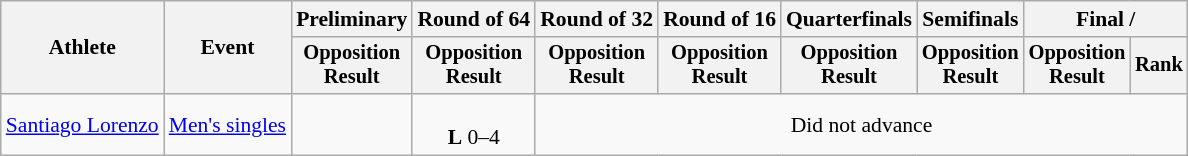<table class=wikitable style=font-size:90%;text-align:center>
<tr>
<th rowspan=2>Athlete</th>
<th rowspan=2>Event</th>
<th>Preliminary</th>
<th>Round of 64</th>
<th>Round of 32</th>
<th>Round of 16</th>
<th>Quarterfinals</th>
<th>Semifinals</th>
<th colspan=2>Final / </th>
</tr>
<tr style=font-size:95%>
<th>Opposition<br>Result</th>
<th>Opposition<br>Result</th>
<th>Opposition<br>Result</th>
<th>Opposition<br>Result</th>
<th>Opposition<br>Result</th>
<th>Opposition<br>Result</th>
<th>Opposition<br>Result</th>
<th>Rank</th>
</tr>
<tr>
<td align=left><a href='#'>Santiago Lorenzo</a></td>
<td align=left><a href='#'>Men's singles</a></td>
<td></td>
<td><br><strong>L</strong> 0–4</td>
<td Colspan=6>Did not advance</td>
</tr>
</table>
